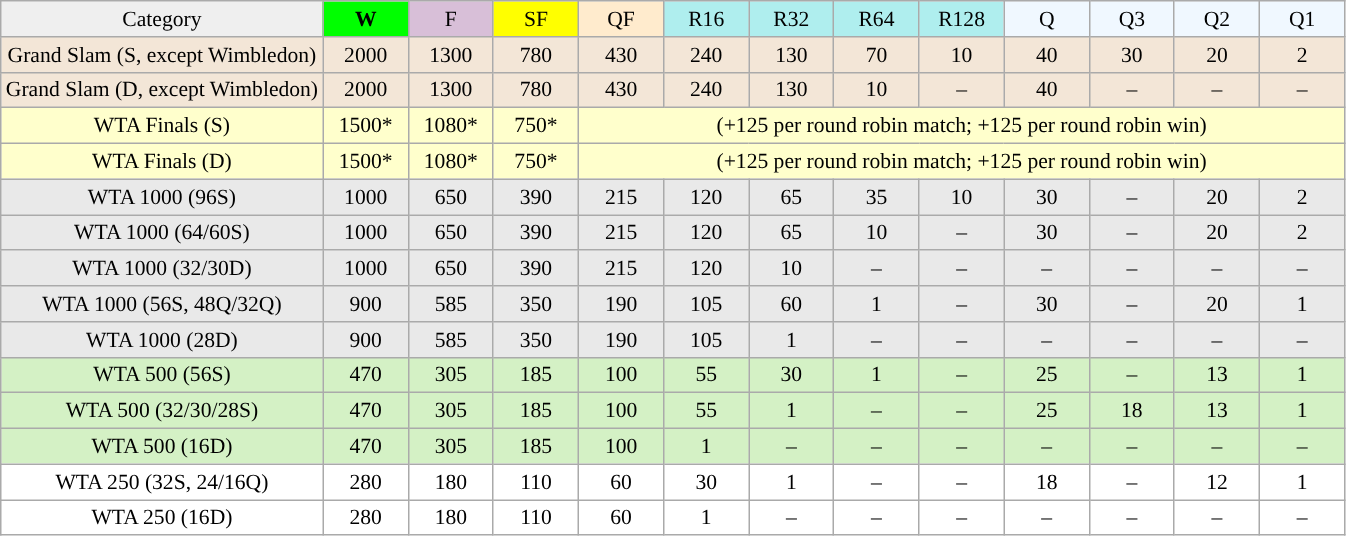<table class="wikitable" style=text-align:center;font-size:90%>
<tr>
<td style="background:#efefef;">Category</td>
<td style="width:50px; background:lime;"><strong>W</strong></td>
<td style="width:50px; background:thistle;">F</td>
<td style="width:50px; background:#ff0;">SF</td>
<td style="width:50px; background:#ffebcd;">QF</td>
<td style="width:50px; background:#afeeee;">R16</td>
<td style="width:50px; background:#afeeee;">R32</td>
<td style="width:50px; background:#afeeee;">R64</td>
<td style="width:50px; background:#afeeee;">R128</td>
<td style="width:50px; background:#f0f8ff;">Q</td>
<td style="width:50px; background:#f0f8ff;">Q3</td>
<td style="width:50px; background:#f0f8ff;">Q2</td>
<td style="width:50px; background:#f0f8ff;">Q1</td>
</tr>
<tr style="background:#F3E6D7;">
<td>Grand Slam (S, except Wimbledon)</td>
<td>2000</td>
<td>1300</td>
<td>780</td>
<td>430</td>
<td>240</td>
<td>130</td>
<td>70</td>
<td>10</td>
<td>40</td>
<td>30</td>
<td>20</td>
<td>2</td>
</tr>
<tr style="background:#F3E6D7;">
<td>Grand Slam (D, except Wimbledon)</td>
<td>2000</td>
<td>1300</td>
<td>780</td>
<td>430</td>
<td>240</td>
<td>130</td>
<td>10</td>
<td>–</td>
<td>40</td>
<td>–</td>
<td>–</td>
<td>–</td>
</tr>
<tr style="background:#ffc;">
<td>WTA Finals (S)</td>
<td>1500*</td>
<td>1080*</td>
<td>750*</td>
<td colspan="9" style="text-align:center">(+125 per round robin match; +125 per round robin win)</td>
</tr>
<tr style="background:#ffc;">
<td>WTA Finals (D)</td>
<td>1500*</td>
<td>1080*</td>
<td>750*</td>
<td colspan="9" style="text-align:center">(+125 per round robin match; +125 per round robin win)</td>
</tr>
<tr style="background:#e9e9e9;">
<td>WTA 1000 (96S)</td>
<td>1000</td>
<td>650</td>
<td>390</td>
<td>215</td>
<td>120</td>
<td>65</td>
<td>35</td>
<td>10</td>
<td>30</td>
<td>–</td>
<td>20</td>
<td>2</td>
</tr>
<tr style="background:#e9e9e9;">
<td>WTA 1000 (64/60S)</td>
<td>1000</td>
<td>650</td>
<td>390</td>
<td>215</td>
<td>120</td>
<td>65</td>
<td>10</td>
<td>–</td>
<td>30</td>
<td>–</td>
<td>20</td>
<td>2</td>
</tr>
<tr style="background:#e9e9e9;">
<td>WTA 1000 (32/30D)</td>
<td>1000</td>
<td>650</td>
<td>390</td>
<td>215</td>
<td>120</td>
<td>10</td>
<td>–</td>
<td>–</td>
<td>–</td>
<td>–</td>
<td>–</td>
<td>–</td>
</tr>
<tr style="background:#E9E9E9;">
<td>WTA 1000 (56S, 48Q/32Q)</td>
<td>900</td>
<td>585</td>
<td>350</td>
<td>190</td>
<td>105</td>
<td>60</td>
<td>1</td>
<td>–</td>
<td>30</td>
<td>–</td>
<td>20</td>
<td>1</td>
</tr>
<tr style="background:#E9E9E9;">
<td>WTA 1000 (28D)</td>
<td>900</td>
<td>585</td>
<td>350</td>
<td>190</td>
<td>105</td>
<td>1</td>
<td>–</td>
<td>–</td>
<td>–</td>
<td>–</td>
<td>–</td>
<td>–</td>
</tr>
<tr style="background:#D4F1C5;">
<td>WTA 500 (56S)</td>
<td>470</td>
<td>305</td>
<td>185</td>
<td>100</td>
<td>55</td>
<td>30</td>
<td>1</td>
<td>–</td>
<td>25</td>
<td>–</td>
<td>13</td>
<td>1</td>
</tr>
<tr style="background:#D4F1C5;">
<td>WTA 500 (32/30/28S)</td>
<td>470</td>
<td>305</td>
<td>185</td>
<td>100</td>
<td>55</td>
<td>1</td>
<td>–</td>
<td>–</td>
<td>25</td>
<td>18</td>
<td>13</td>
<td>1</td>
</tr>
<tr style="background:#D4F1C5;">
<td>WTA 500 (16D)</td>
<td>470</td>
<td>305</td>
<td>185</td>
<td>100</td>
<td>1</td>
<td>–</td>
<td>–</td>
<td>–</td>
<td>–</td>
<td>–</td>
<td>–</td>
<td>–</td>
</tr>
<tr style="background:#fff;">
<td>WTA 250 (32S, 24/16Q)</td>
<td>280</td>
<td>180</td>
<td>110</td>
<td>60</td>
<td>30</td>
<td>1</td>
<td>–</td>
<td>–</td>
<td>18</td>
<td>–</td>
<td>12</td>
<td>1</td>
</tr>
<tr style="background:#fff;">
<td>WTA 250 (16D)</td>
<td>280</td>
<td>180</td>
<td>110</td>
<td>60</td>
<td>1</td>
<td>–</td>
<td>–</td>
<td>–</td>
<td>–</td>
<td>–</td>
<td>–</td>
<td>–</td>
</tr>
</table>
